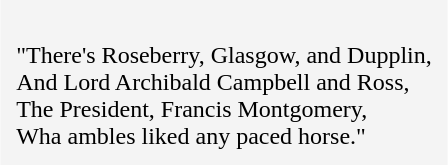<table cellpadding=10 border="0" align=center>
<tr>
<td bgcolor=#f4f4f4><br>"There's Roseberry, Glasgow, and Dupplin,<br>
And Lord Archibald Campbell and Ross,<br>
The President, Francis Montgomery,<br>
Wha ambles liked any paced horse."<br></td>
</tr>
</table>
